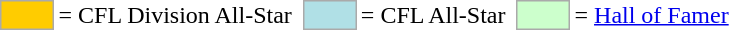<table>
<tr>
<td style="background-color:#FFCC00; border:1px solid #aaaaaa; width:2em;"></td>
<td>= CFL Division All-Star</td>
<td></td>
<td style="background-color:#B0E0E6; border:1px solid #aaaaaa; width:2em;"></td>
<td>= CFL All-Star</td>
<td></td>
<td style="background-color:#CCFFCC; border:1px solid #aaaaaa; width:2em;"></td>
<td>= <a href='#'>Hall of Famer</a></td>
</tr>
</table>
